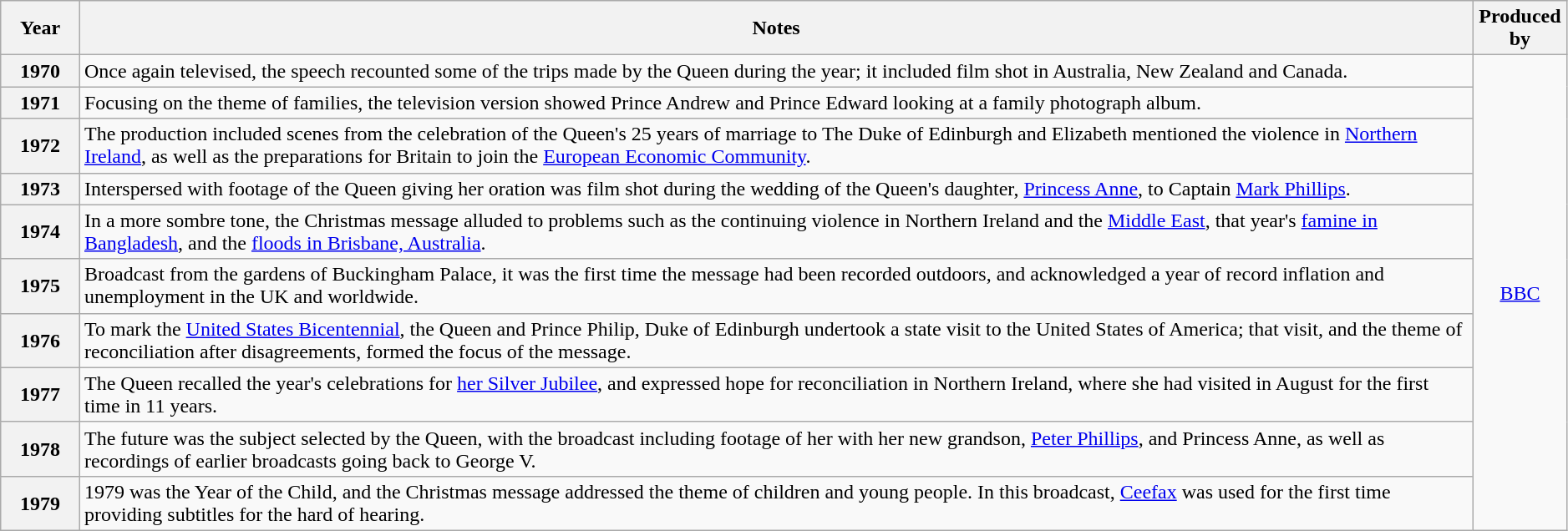<table class="wikitable plainrowheaders" style="width:99%;">
<tr>
<th scope="col" style="width:5%;">Year</th>
<th scope="col" style="width:88%;">Notes</th>
<th scope="col" style="width:6%;">Produced<br>by</th>
</tr>
<tr>
<th scope="row">1970</th>
<td>Once again televised, the speech recounted some of the trips made by the Queen during the year; it included film shot in Australia, New Zealand and Canada.</td>
<td style="text-align: center;" rowspan="10"><a href='#'>BBC</a></td>
</tr>
<tr>
<th scope="row">1971</th>
<td>Focusing on the theme of families, the television version showed Prince Andrew and Prince Edward looking at a family photograph album.</td>
</tr>
<tr>
<th scope="row">1972</th>
<td>The production included scenes from the celebration of the Queen's 25 years of marriage to The Duke of Edinburgh and Elizabeth mentioned the violence in <a href='#'>Northern Ireland</a>, as well as the preparations for Britain to join the <a href='#'>European Economic Community</a>.</td>
</tr>
<tr>
<th scope="row">1973</th>
<td>Interspersed with footage of the Queen giving her oration was film shot during the wedding of the Queen's daughter, <a href='#'>Princess Anne</a>, to Captain <a href='#'>Mark Phillips</a>.</td>
</tr>
<tr>
<th scope="row">1974</th>
<td>In a more sombre tone, the Christmas message alluded to problems such as the continuing violence in Northern Ireland and the <a href='#'>Middle East</a>, that year's <a href='#'>famine in Bangladesh</a>, and the <a href='#'>floods in Brisbane, Australia</a>.</td>
</tr>
<tr>
<th scope="row">1975</th>
<td>Broadcast from the gardens of Buckingham Palace, it was the first time the message had been recorded outdoors, and acknowledged a year of record inflation and unemployment in the UK and worldwide.</td>
</tr>
<tr>
<th scope="row">1976</th>
<td>To mark the <a href='#'>United States Bicentennial</a>, the Queen and Prince Philip, Duke of Edinburgh undertook a state visit to the United States of America; that visit, and the theme of reconciliation after disagreements, formed the focus of the message.</td>
</tr>
<tr>
<th scope="row">1977</th>
<td>The Queen recalled the year's celebrations for <a href='#'>her Silver Jubilee</a>, and expressed hope for reconciliation in Northern Ireland, where she had visited in August for the first time in 11 years.</td>
</tr>
<tr>
<th scope="row">1978</th>
<td>The future was the subject selected by the Queen, with the broadcast including footage of her with her new grandson, <a href='#'>Peter Phillips</a>, and Princess Anne, as well as recordings of earlier broadcasts going back to George V.</td>
</tr>
<tr>
<th scope="row">1979</th>
<td>1979 was the Year of the Child, and the Christmas message addressed the theme of children and young people. In this broadcast, <a href='#'>Ceefax</a> was used for the first time providing subtitles for the hard of hearing.</td>
</tr>
</table>
